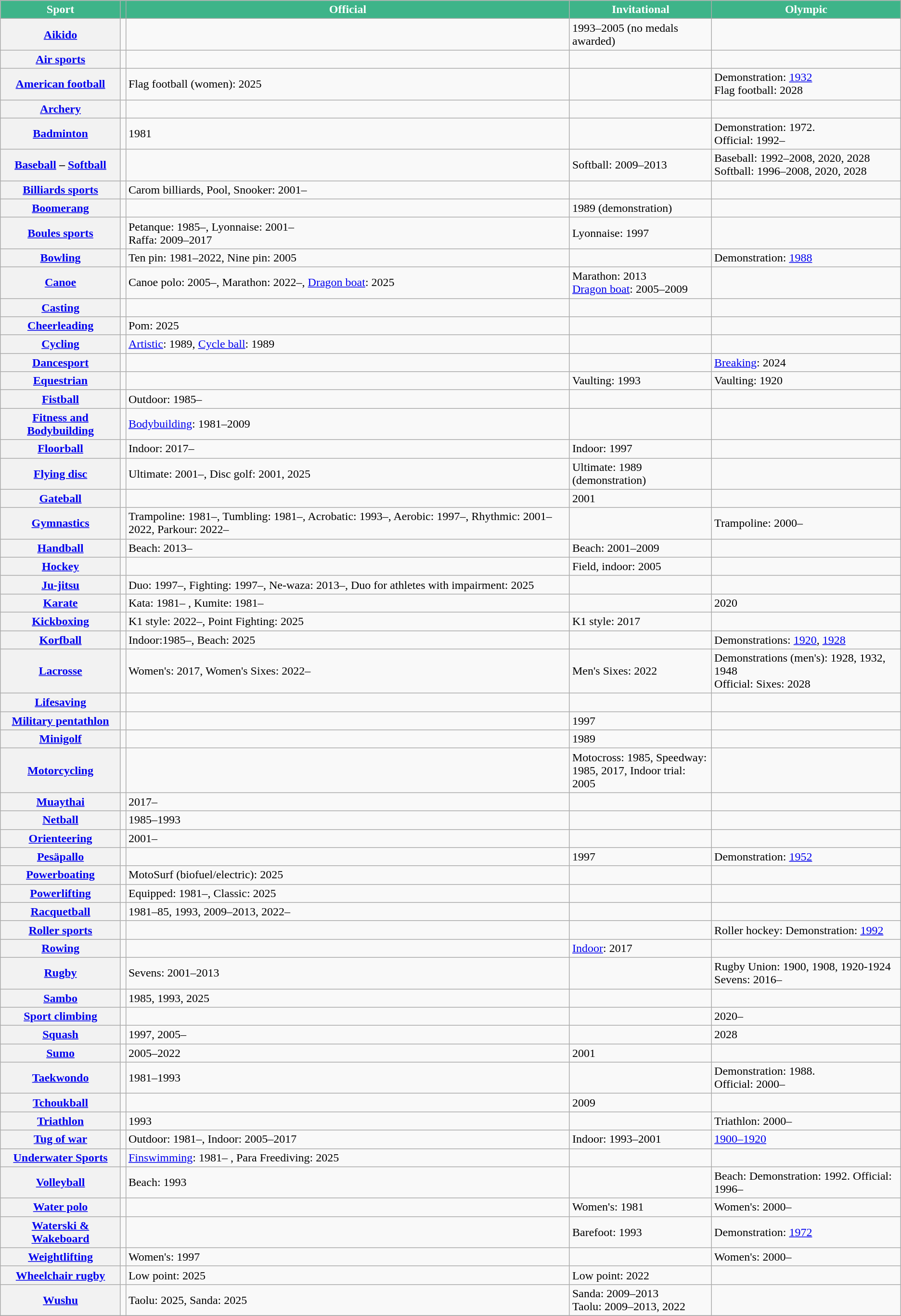<table class="wikitable sortable plainrowheaders sticky-header">
<tr>
<th scope="col" style="background:#3EB489; color:white;">Sport</th>
<th scope="col" style="background:#3EB489; color:white;"></th>
<th scope="col" style="background:#3EB489; color:white;" class="unsortable">Official</th>
<th scope="col" style="background:#3EB489; color:white;" class="unsortable">Invitational</th>
<th scope="col" style="background:#3EB489; color:white;" class="unsortable">Olympic</th>
</tr>
<tr>
<th scope="row"><a href='#'>Aikido</a></th>
<td></td>
<td></td>
<td>1993–2005 (no medals awarded)</td>
<td></td>
</tr>
<tr>
<th scope="row"><a href='#'>Air sports</a></th>
<td></td>
<td></td>
<td></td>
<td></td>
</tr>
<tr>
<th scope="row"><a href='#'>American football</a></th>
<td></td>
<td>Flag football (women): 2025</td>
<td></td>
<td>Demonstration: <a href='#'>1932</a> <br>Flag football: 2028</td>
</tr>
<tr>
<th scope="row"><a href='#'>Archery</a></th>
<td></td>
<td></td>
<td></td>
<td></td>
</tr>
<tr>
<th scope="row"><a href='#'>Badminton</a></th>
<td></td>
<td>1981</td>
<td></td>
<td>Demonstration: 1972. <br>Official: 1992–</td>
</tr>
<tr>
<th scope="row"><a href='#'>Baseball</a> – <a href='#'>Softball</a></th>
<td></td>
<td></td>
<td>Softball: 2009–2013</td>
<td>Baseball: 1992–2008, 2020, 2028<br>Softball: 1996–2008, 2020, 2028</td>
</tr>
<tr>
<th scope="row"><a href='#'>Billiards sports</a></th>
<td></td>
<td>Carom billiards, Pool, Snooker: 2001–</td>
<td></td>
<td></td>
</tr>
<tr>
<th scope="row"><a href='#'>Boomerang</a></th>
<td></td>
<td></td>
<td>1989 (demonstration)</td>
<td></td>
</tr>
<tr>
<th scope="row"><a href='#'>Boules sports</a></th>
<td></td>
<td>Petanque: 1985–, Lyonnaise: 2001– <br> Raffa: 2009–2017</td>
<td>Lyonnaise: 1997</td>
<td></td>
</tr>
<tr>
<th scope="row"><a href='#'>Bowling</a></th>
<td></td>
<td>Ten pin: 1981–2022, Nine pin: 2005</td>
<td></td>
<td>Demonstration: <a href='#'>1988</a></td>
</tr>
<tr>
<th scope="row"><a href='#'>Canoe</a></th>
<td></td>
<td>Canoe polo: 2005–, Marathon: 2022–, <a href='#'>Dragon boat</a>: 2025</td>
<td>Marathon: 2013 <br><a href='#'>Dragon boat</a>: 2005–2009</td>
<td></td>
</tr>
<tr>
<th scope="row"><a href='#'>Casting</a></th>
<td></td>
<td></td>
<td></td>
<td></td>
</tr>
<tr>
<th scope="row"><a href='#'>Cheerleading</a></th>
<td></td>
<td>Pom: 2025</td>
<td></td>
<td></td>
</tr>
<tr>
<th scope="row"><a href='#'>Cycling</a></th>
<td></td>
<td><a href='#'>Artistic</a>: 1989, <a href='#'>Cycle ball</a>: 1989</td>
<td></td>
<td></td>
</tr>
<tr>
<th scope="row"><a href='#'>Dancesport</a></th>
<td></td>
<td></td>
<td></td>
<td><a href='#'>Breaking</a>: 2024</td>
</tr>
<tr>
<th scope="row"><a href='#'>Equestrian</a></th>
<td></td>
<td></td>
<td>Vaulting: 1993</td>
<td>Vaulting: 1920</td>
</tr>
<tr>
<th scope="row"><a href='#'>Fistball</a></th>
<td></td>
<td>Outdoor: 1985–</td>
<td></td>
<td></td>
</tr>
<tr>
<th scope="row"><a href='#'>Fitness and Bodybuilding</a></th>
<td></td>
<td><a href='#'>Bodybuilding</a>: 1981–2009</td>
<td></td>
<td></td>
</tr>
<tr>
<th scope="row"><a href='#'>Floorball</a></th>
<td></td>
<td>Indoor: 2017–</td>
<td>Indoor: 1997</td>
<td></td>
</tr>
<tr>
<th scope="row"><a href='#'>Flying disc</a></th>
<td></td>
<td>Ultimate: 2001–, Disc golf: 2001, 2025</td>
<td>Ultimate: 1989 (demonstration)</td>
<td></td>
</tr>
<tr>
<th scope="row"><a href='#'>Gateball</a></th>
<td></td>
<td></td>
<td>2001</td>
<td></td>
</tr>
<tr>
<th scope="row"><a href='#'>Gymnastics</a></th>
<td></td>
<td>Trampoline: 1981–, Tumbling: 1981–, Acrobatic: 1993–, Aerobic: 1997–, Rhythmic: 2001–2022, Parkour: 2022–</td>
<td></td>
<td>Trampoline: 2000–</td>
</tr>
<tr>
<th scope="row"><a href='#'>Handball</a></th>
<td></td>
<td>Beach: 2013–</td>
<td>Beach: 2001–2009</td>
<td></td>
</tr>
<tr>
<th scope="row"><a href='#'>Hockey</a></th>
<td></td>
<td></td>
<td>Field, indoor: 2005</td>
<td></td>
</tr>
<tr>
<th scope="row"><a href='#'>Ju-jitsu</a></th>
<td></td>
<td>Duo: 1997–, Fighting: 1997–, Ne-waza: 2013–, Duo for athletes with impairment: 2025</td>
<td></td>
<td></td>
</tr>
<tr>
<th scope="row"><a href='#'>Karate</a></th>
<td></td>
<td>Kata: 1981– , Kumite: 1981–</td>
<td></td>
<td>2020</td>
</tr>
<tr>
<th scope="row"><a href='#'>Kickboxing</a></th>
<td></td>
<td>K1 style: 2022–, Point Fighting: 2025</td>
<td>K1 style: 2017</td>
<td></td>
</tr>
<tr>
<th scope="row"><a href='#'>Korfball</a></th>
<td></td>
<td>Indoor:1985–, Beach: 2025</td>
<td></td>
<td>Demonstrations: <a href='#'>1920</a>, <a href='#'>1928</a></td>
</tr>
<tr>
<th scope="row"><a href='#'>Lacrosse</a></th>
<td></td>
<td>Women's: 2017, Women's Sixes: 2022–</td>
<td>Men's Sixes: 2022</td>
<td>Demonstrations (men's): 1928, 1932, 1948<br>Official: Sixes: 2028</td>
</tr>
<tr>
<th scope="row"><a href='#'>Lifesaving</a></th>
<td></td>
<td></td>
<td></td>
<td></td>
</tr>
<tr>
<th scope="row"><a href='#'>Military pentathlon</a></th>
<td></td>
<td></td>
<td>1997</td>
<td></td>
</tr>
<tr>
<th scope="row"><a href='#'>Minigolf</a></th>
<td></td>
<td></td>
<td>1989</td>
<td></td>
</tr>
<tr>
<th scope="row"><a href='#'>Motorcycling</a></th>
<td></td>
<td></td>
<td>Motocross: 1985, Speedway:<br>1985, 2017, Indoor trial: 2005</td>
<td></td>
</tr>
<tr>
<th scope="row"><a href='#'>Muaythai</a></th>
<td></td>
<td>2017–</td>
<td></td>
<td></td>
</tr>
<tr>
<th scope="row"><a href='#'>Netball</a></th>
<td></td>
<td>1985–1993</td>
<td></td>
<td></td>
</tr>
<tr>
<th scope="row"><a href='#'>Orienteering</a></th>
<td></td>
<td>2001–</td>
<td></td>
<td></td>
</tr>
<tr>
<th scope="row"><a href='#'>Pesäpallo</a></th>
<td></td>
<td></td>
<td>1997</td>
<td>Demonstration: <a href='#'>1952</a></td>
</tr>
<tr>
<th scope="row"><a href='#'>Powerboating</a></th>
<td></td>
<td>MotoSurf (biofuel/electric): 2025</td>
<td></td>
<td></td>
</tr>
<tr>
<th scope="row"><a href='#'>Powerlifting</a></th>
<td></td>
<td>Equipped: 1981–, Classic: 2025</td>
<td></td>
<td></td>
</tr>
<tr>
<th scope="row"><a href='#'>Racquetball</a></th>
<td></td>
<td>1981–85, 1993, 2009–2013, 2022–</td>
<td></td>
<td></td>
</tr>
<tr>
<th scope="row"><a href='#'>Roller sports</a></th>
<td></td>
<td></td>
<td></td>
<td>Roller hockey: Demonstration: <a href='#'>1992</a></td>
</tr>
<tr>
<th scope="row"><a href='#'>Rowing</a></th>
<td></td>
<td></td>
<td><a href='#'>Indoor</a>: 2017</td>
<td></td>
</tr>
<tr>
<th scope="row"><a href='#'>Rugby</a></th>
<td></td>
<td>Sevens: 2001–2013</td>
<td></td>
<td>Rugby Union: 1900, 1908, 1920-1924 <br>Sevens: 2016–</td>
</tr>
<tr>
<th scope="row"><a href='#'>Sambo</a></th>
<td></td>
<td>1985, 1993, 2025</td>
<td></td>
<td></td>
</tr>
<tr>
<th scope="row"><a href='#'>Sport climbing</a></th>
<td></td>
<td></td>
<td></td>
<td>2020–</td>
</tr>
<tr>
<th scope="row"><a href='#'>Squash</a></th>
<td></td>
<td>1997, 2005–</td>
<td></td>
<td>2028</td>
</tr>
<tr>
<th scope="row"><a href='#'>Sumo</a></th>
<td></td>
<td>2005–2022</td>
<td>2001</td>
<td></td>
</tr>
<tr>
<th scope="row"><a href='#'>Taekwondo</a></th>
<td></td>
<td>1981–1993</td>
<td></td>
<td>Demonstration: 1988. <br>Official: 2000–</td>
</tr>
<tr>
<th scope="row"><a href='#'>Tchoukball</a></th>
<td></td>
<td></td>
<td>2009</td>
<td></td>
</tr>
<tr>
<th scope="row"><a href='#'>Triathlon</a></th>
<td></td>
<td>1993</td>
<td></td>
<td>Triathlon: 2000–</td>
</tr>
<tr>
<th scope="row"><a href='#'>Tug of war</a></th>
<td></td>
<td>Outdoor: 1981–, Indoor: 2005–2017</td>
<td>Indoor: 1993–2001</td>
<td><a href='#'>1900–1920</a></td>
</tr>
<tr>
<th scope="row"><a href='#'>Underwater Sports</a></th>
<td></td>
<td><a href='#'>Finswimming</a>: 1981– , Para Freediving: 2025</td>
<td></td>
<td></td>
</tr>
<tr>
<th scope="row"><a href='#'>Volleyball</a></th>
<td></td>
<td>Beach: 1993</td>
<td></td>
<td>Beach: Demonstration: 1992. Official: 1996–</td>
</tr>
<tr>
<th scope="row"><a href='#'>Water polo</a></th>
<td></td>
<td></td>
<td>Women's: 1981</td>
<td>Women's: 2000–</td>
</tr>
<tr>
<th scope="row"><a href='#'>Waterski & Wakeboard</a></th>
<td></td>
<td></td>
<td>Barefoot: 1993</td>
<td>Demonstration: <a href='#'>1972</a></td>
</tr>
<tr>
<th scope="row"><a href='#'>Weightlifting</a></th>
<td></td>
<td>Women's: 1997</td>
<td></td>
<td>Women's: 2000–</td>
</tr>
<tr>
<th scope="row"><a href='#'>Wheelchair rugby</a></th>
<td></td>
<td>Low point: 2025</td>
<td>Low point: 2022</td>
<td></td>
</tr>
<tr>
<th scope="row"><a href='#'>Wushu</a></th>
<td></td>
<td>Taolu: 2025, Sanda: 2025</td>
<td>Sanda: 2009–2013<br> Taolu: 2009–2013, 2022</td>
<td></td>
</tr>
<tr>
</tr>
</table>
